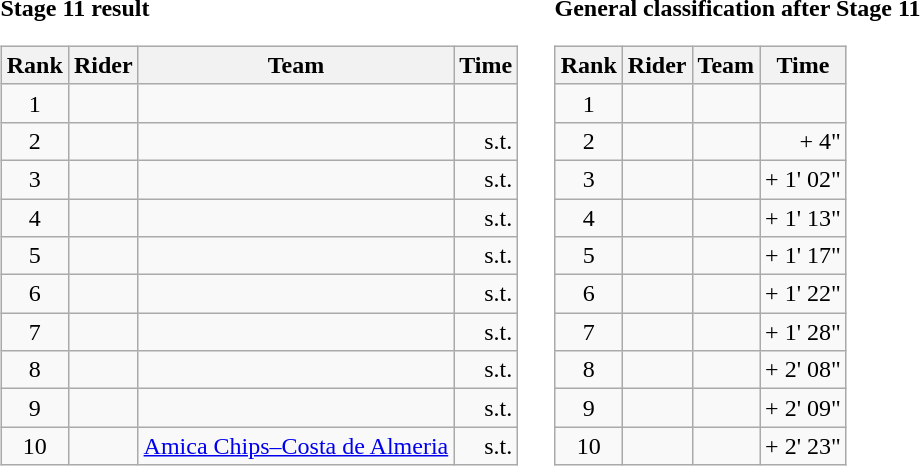<table>
<tr>
<td><strong>Stage 11 result</strong><br><table class="wikitable">
<tr>
<th scope="col">Rank</th>
<th scope="col">Rider</th>
<th scope="col">Team</th>
<th scope="col">Time</th>
</tr>
<tr>
<td style="text-align:center;">1</td>
<td></td>
<td></td>
<td style="text-align:right;"></td>
</tr>
<tr>
<td style="text-align:center;">2</td>
<td></td>
<td></td>
<td style="text-align:right;">s.t.</td>
</tr>
<tr>
<td style="text-align:center;">3</td>
<td></td>
<td></td>
<td style="text-align:right;">s.t.</td>
</tr>
<tr>
<td style="text-align:center;">4</td>
<td></td>
<td></td>
<td style="text-align:right;">s.t.</td>
</tr>
<tr>
<td style="text-align:center;">5</td>
<td></td>
<td></td>
<td style="text-align:right;">s.t.</td>
</tr>
<tr>
<td style="text-align:center;">6</td>
<td></td>
<td></td>
<td style="text-align:right;">s.t.</td>
</tr>
<tr>
<td style="text-align:center;">7</td>
<td></td>
<td></td>
<td style="text-align:right;">s.t.</td>
</tr>
<tr>
<td style="text-align:center;">8</td>
<td></td>
<td></td>
<td style="text-align:right;">s.t.</td>
</tr>
<tr>
<td style="text-align:center;">9</td>
<td></td>
<td></td>
<td style="text-align:right;">s.t.</td>
</tr>
<tr>
<td style="text-align:center;">10</td>
<td></td>
<td><a href='#'>Amica Chips–Costa de Almeria</a></td>
<td style="text-align:right;">s.t.</td>
</tr>
</table>
</td>
<td></td>
<td><strong>General classification after Stage 11</strong><br><table class="wikitable">
<tr>
<th scope="col">Rank</th>
<th scope="col">Rider</th>
<th scope="col">Team</th>
<th scope="col">Time</th>
</tr>
<tr>
<td style="text-align:center;">1</td>
<td></td>
<td></td>
<td style="text-align:right;"></td>
</tr>
<tr>
<td style="text-align:center;">2</td>
<td></td>
<td></td>
<td style="text-align:right;">+ 4"</td>
</tr>
<tr>
<td style="text-align:center;">3</td>
<td></td>
<td></td>
<td style="text-align:right;">+ 1' 02"</td>
</tr>
<tr>
<td style="text-align:center;">4</td>
<td></td>
<td></td>
<td style="text-align:right;">+ 1' 13"</td>
</tr>
<tr>
<td style="text-align:center;">5</td>
<td></td>
<td></td>
<td style="text-align:right;">+ 1' 17"</td>
</tr>
<tr>
<td style="text-align:center;">6</td>
<td></td>
<td></td>
<td style="text-align:right;">+ 1' 22"</td>
</tr>
<tr>
<td style="text-align:center;">7</td>
<td></td>
<td></td>
<td style="text-align:right;">+ 1' 28"</td>
</tr>
<tr>
<td style="text-align:center;">8</td>
<td></td>
<td></td>
<td style="text-align:right;">+ 2' 08"</td>
</tr>
<tr>
<td style="text-align:center;">9</td>
<td></td>
<td></td>
<td style="text-align:right;">+ 2' 09"</td>
</tr>
<tr>
<td style="text-align:center;">10</td>
<td></td>
<td></td>
<td style="text-align:right;">+ 2' 23"</td>
</tr>
</table>
</td>
</tr>
</table>
